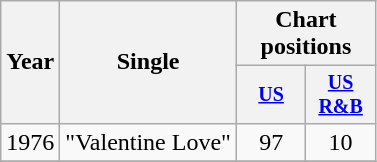<table class="wikitable" style="text-align:center;">
<tr>
<th rowspan="2">Year</th>
<th rowspan="2">Single</th>
<th colspan="3">Chart positions</th>
</tr>
<tr style="font-size:smaller;">
<th width="40"><a href='#'>US</a></th>
<th width="40"><a href='#'>US<br>R&B</a></th>
</tr>
<tr>
<td rowspan="1">1976</td>
<td align="left">"Valentine Love"</td>
<td>97</td>
<td>10</td>
</tr>
<tr>
</tr>
</table>
